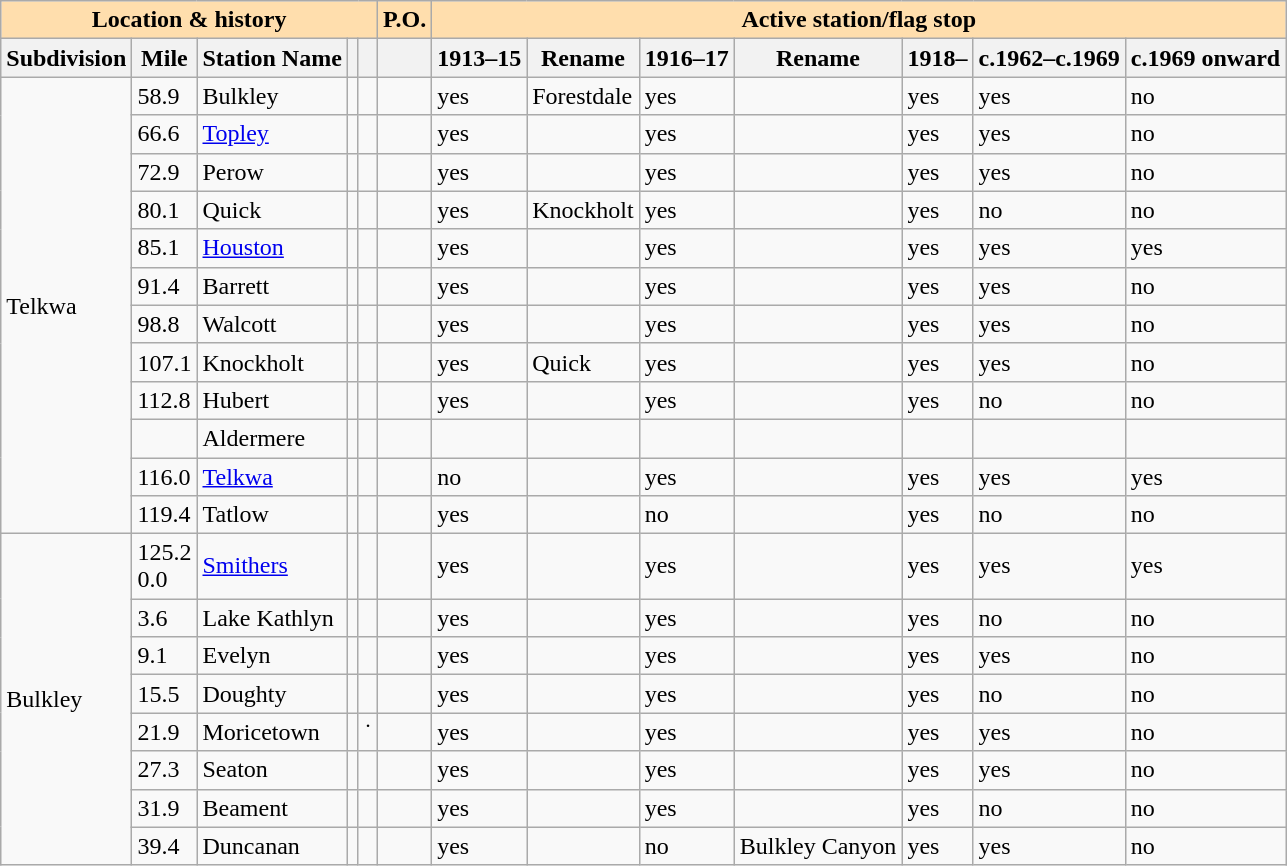<table class="wikitable">
<tr>
<th colspan="5" style="background:#ffdead;">Location & history</th>
<th colspan="1" style="background:#ffdead;">P.O.</th>
<th colspan="18" style="background:#ffdead;">Active station/flag stop</th>
</tr>
<tr>
<th>Subdivision</th>
<th>Mile</th>
<th>Station Name</th>
<th></th>
<th></th>
<th></th>
<th>1913–15</th>
<th>Rename</th>
<th>1916–17</th>
<th>Rename</th>
<th>1918–</th>
<th>c.1962–c.1969</th>
<th>c.1969 onward</th>
</tr>
<tr>
<td rowspan=12>Telkwa</td>
<td>58.9</td>
<td>Bulkley</td>
<td></td>
<td></td>
<td></td>
<td>yes</td>
<td>Forestdale</td>
<td>yes</td>
<td></td>
<td>yes</td>
<td>yes</td>
<td>no</td>
</tr>
<tr>
<td>66.6</td>
<td><a href='#'>Topley</a></td>
<td></td>
<td></td>
<td> </td>
<td>yes</td>
<td></td>
<td>yes</td>
<td></td>
<td>yes</td>
<td>yes</td>
<td>no</td>
</tr>
<tr>
<td>72.9</td>
<td>Perow</td>
<td></td>
<td></td>
<td></td>
<td>yes</td>
<td></td>
<td>yes</td>
<td></td>
<td>yes</td>
<td>yes</td>
<td>no</td>
</tr>
<tr>
<td>80.1</td>
<td>Quick</td>
<td></td>
<td></td>
<td></td>
<td>yes</td>
<td>Knockholt</td>
<td>yes</td>
<td></td>
<td>yes</td>
<td>no</td>
<td>no</td>
</tr>
<tr>
<td>85.1</td>
<td><a href='#'>Houston</a></td>
<td></td>
<td></td>
<td> </td>
<td>yes</td>
<td></td>
<td>yes</td>
<td></td>
<td>yes</td>
<td>yes</td>
<td>yes</td>
</tr>
<tr>
<td>91.4</td>
<td>Barrett</td>
<td></td>
<td></td>
<td></td>
<td>yes</td>
<td></td>
<td>yes</td>
<td></td>
<td>yes</td>
<td>yes</td>
<td>no</td>
</tr>
<tr>
<td>98.8</td>
<td>Walcott</td>
<td></td>
<td></td>
<td></td>
<td>yes</td>
<td></td>
<td>yes</td>
<td></td>
<td>yes</td>
<td>yes</td>
<td>no</td>
</tr>
<tr>
<td>107.1</td>
<td>Knockholt</td>
<td></td>
<td></td>
<td></td>
<td>yes</td>
<td>Quick</td>
<td>yes</td>
<td></td>
<td>yes</td>
<td>yes</td>
<td>no</td>
</tr>
<tr>
<td>112.8</td>
<td>Hubert</td>
<td></td>
<td></td>
<td></td>
<td>yes</td>
<td></td>
<td>yes</td>
<td></td>
<td>yes</td>
<td>no</td>
<td>no</td>
</tr>
<tr>
<td></td>
<td>Aldermere</td>
<td></td>
<td></td>
<td></td>
<td></td>
<td></td>
<td></td>
<td></td>
<td></td>
<td></td>
<td></td>
</tr>
<tr>
<td>116.0</td>
<td><a href='#'>Telkwa</a></td>
<td></td>
<td></td>
<td> </td>
<td>no</td>
<td></td>
<td>yes</td>
<td></td>
<td>yes</td>
<td>yes</td>
<td>yes</td>
</tr>
<tr>
<td>119.4</td>
<td>Tatlow</td>
<td></td>
<td></td>
<td></td>
<td>yes</td>
<td></td>
<td>no</td>
<td></td>
<td>yes</td>
<td>no</td>
<td>no</td>
</tr>
<tr>
<td rowspan=8>Bulkley</td>
<td>125.2<br>0.0</td>
<td><a href='#'>Smithers</a></td>
<td></td>
<td></td>
<td> </td>
<td>yes</td>
<td></td>
<td>yes</td>
<td></td>
<td>yes</td>
<td>yes</td>
<td>yes</td>
</tr>
<tr>
<td>3.6</td>
<td>Lake Kathlyn</td>
<td></td>
<td></td>
<td></td>
<td>yes</td>
<td></td>
<td>yes</td>
<td></td>
<td>yes</td>
<td>no</td>
<td>no</td>
</tr>
<tr>
<td>9.1</td>
<td>Evelyn</td>
<td></td>
<td></td>
<td></td>
<td>yes</td>
<td></td>
<td>yes</td>
<td></td>
<td>yes</td>
<td>yes</td>
<td>no</td>
</tr>
<tr>
<td>15.5</td>
<td>Doughty</td>
<td></td>
<td></td>
<td></td>
<td>yes</td>
<td></td>
<td>yes</td>
<td></td>
<td>yes</td>
<td>no</td>
<td>no</td>
</tr>
<tr>
<td>21.9</td>
<td>Moricetown</td>
<td></td>
<td>˙</td>
<td></td>
<td>yes</td>
<td></td>
<td>yes</td>
<td></td>
<td>yes</td>
<td>yes</td>
<td>no</td>
</tr>
<tr>
<td>27.3</td>
<td>Seaton</td>
<td></td>
<td></td>
<td></td>
<td>yes</td>
<td></td>
<td>yes</td>
<td></td>
<td>yes</td>
<td>yes</td>
<td>no</td>
</tr>
<tr>
<td>31.9</td>
<td>Beament</td>
<td></td>
<td></td>
<td></td>
<td>yes</td>
<td></td>
<td>yes</td>
<td></td>
<td>yes</td>
<td>no</td>
<td>no</td>
</tr>
<tr>
<td>39.4</td>
<td>Duncanan</td>
<td></td>
<td></td>
<td></td>
<td>yes</td>
<td></td>
<td>no</td>
<td>Bulkley Canyon</td>
<td>yes</td>
<td>yes</td>
<td>no</td>
</tr>
</table>
